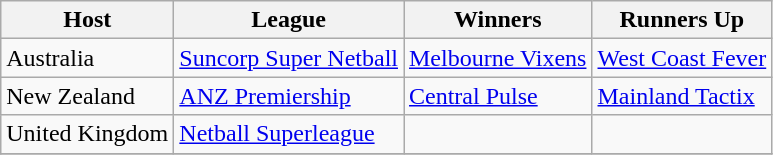<table class="wikitable collapsible">
<tr>
<th>Host</th>
<th>League</th>
<th>Winners</th>
<th>Runners Up</th>
</tr>
<tr>
<td>Australia</td>
<td><a href='#'>Suncorp Super Netball</a></td>
<td><a href='#'>Melbourne Vixens</a></td>
<td><a href='#'>West Coast Fever</a></td>
</tr>
<tr>
<td>New Zealand</td>
<td><a href='#'>ANZ Premiership</a></td>
<td><a href='#'>Central Pulse</a></td>
<td><a href='#'>Mainland Tactix</a></td>
</tr>
<tr>
<td>United Kingdom</td>
<td><a href='#'>Netball Superleague</a></td>
<td><em></em></td>
<td></td>
</tr>
<tr>
</tr>
</table>
